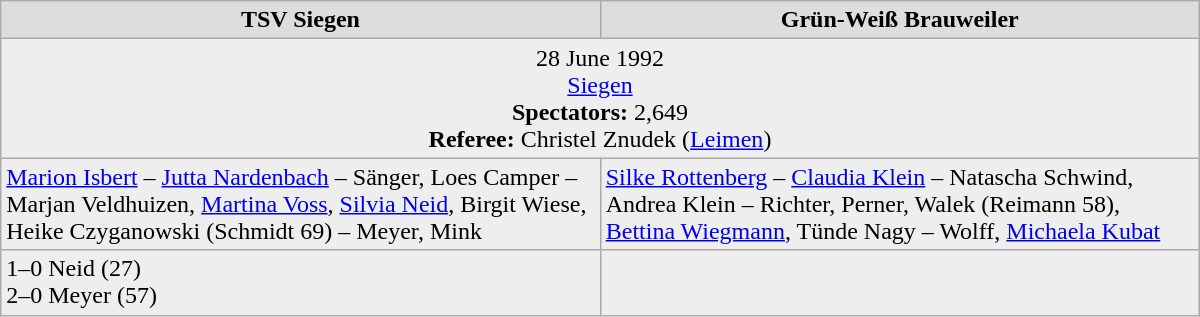<table class="wikitable" width = "800px">
<tr bgcolor="#DDDDDD">
<td align="center"><strong>TSV Siegen</strong></td>
<td align="center"><strong>Grün-Weiß Brauweiler</strong></td>
</tr>
<tr bgcolor="#EEEEEE">
<td colspan="2" align="center">28 June 1992 <br> <a href='#'>Siegen</a> <br> <strong>Spectators:</strong> 2,649 <br> <strong>Referee:</strong> Christel Znudek (<a href='#'>Leimen</a>)</td>
</tr>
<tr bgcolor="#EEEEEE">
<td valign="top" width="400px"><a href='#'>Marion Isbert</a> – <a href='#'>Jutta Nardenbach</a> – Sänger, Loes Camper – Marjan Veldhuizen, <a href='#'>Martina Voss</a>, <a href='#'>Silvia Neid</a>, Birgit Wiese, Heike Czyganowski (Schmidt 69) – Meyer, Mink</td>
<td valign="top" width="400px"><a href='#'>Silke Rottenberg</a> – <a href='#'>Claudia Klein</a> – Natascha Schwind, Andrea Klein – Richter, Perner, Walek (Reimann 58), <a href='#'>Bettina Wiegmann</a>, Tünde Nagy – Wolff, <a href='#'>Michaela Kubat</a></td>
</tr>
<tr bgcolor="#EEEEEE">
<td valign="top"> 1–0 Neid (27)<br>  2–0 Meyer (57)</td>
<td valign="top"></td>
</tr>
</table>
